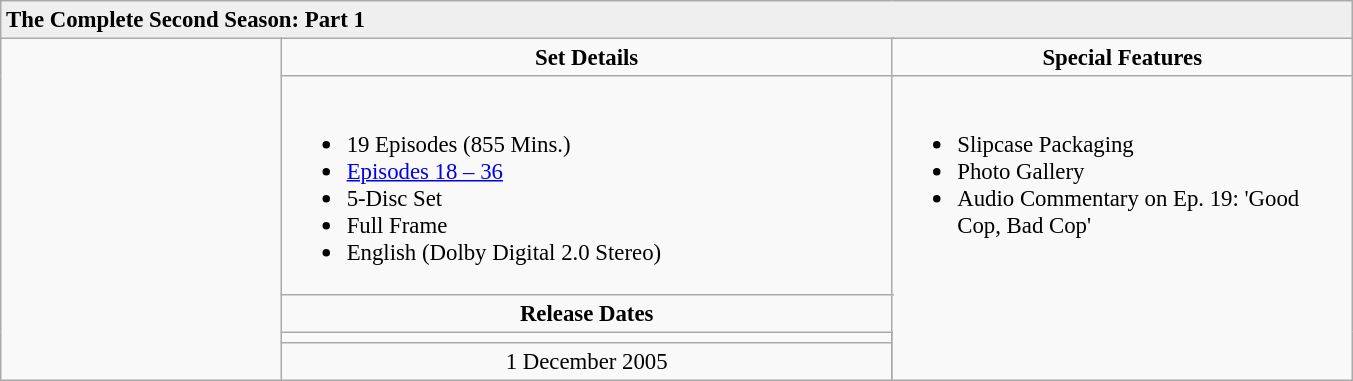<table class="wikitable" style="font-size: 95%;">
<tr style="background:#EFEFEF">
<td colspan="5"><strong>The Complete Second Season: Part 1</strong></td>
</tr>
<tr>
<td rowspan="6" align="center" width="180"></td>
<td align="center" width="350" colspan="3"><strong>Set Details</strong></td>
<td width="250" align="center"><strong>Special Features</strong></td>
</tr>
<tr valign="top">
<td colspan="3" align="left" width="400"><br><ul><li>19 Episodes (855 Mins.)</li><li><a href='#'>Episodes 18 – 36</a></li><li>5-Disc Set</li><li>Full Frame</li><li>English (Dolby Digital 2.0 Stereo)</li></ul></td>
<td rowspan="4" align="left" width="300"><br><ul><li>Slipcase Packaging</li><li>Photo Gallery</li><li>Audio Commentary on Ep. 19: 'Good Cop, Bad Cop'</li></ul></td>
</tr>
<tr>
<td colspan="3" align="center"><strong>Release Dates</strong></td>
</tr>
<tr>
<td align="center"></td>
</tr>
<tr>
<td align="center">1 December 2005</td>
</tr>
</table>
